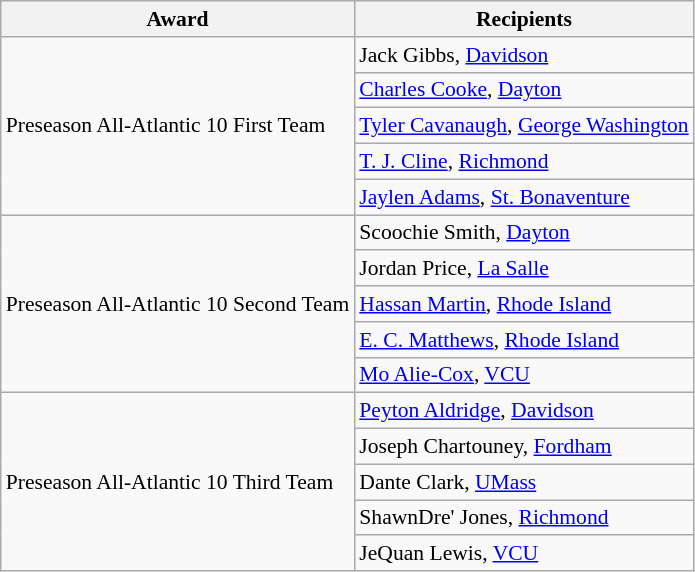<table class="wikitable" style="white-space:nowrap; font-size:90%;">
<tr>
<th>Award</th>
<th>Recipients</th>
</tr>
<tr>
<td rowspan=5 valign=middle>Preseason All-Atlantic 10 First Team</td>
<td>Jack Gibbs, <a href='#'>Davidson</a></td>
</tr>
<tr>
<td><a href='#'>Charles Cooke</a>, <a href='#'>Dayton</a></td>
</tr>
<tr>
<td><a href='#'>Tyler Cavanaugh</a>, <a href='#'>George Washington</a></td>
</tr>
<tr>
<td><a href='#'>T. J. Cline</a>, <a href='#'>Richmond</a></td>
</tr>
<tr>
<td><a href='#'>Jaylen Adams</a>, <a href='#'>St. Bonaventure</a></td>
</tr>
<tr>
<td rowspan=5 valign=middle>Preseason All-Atlantic 10 Second Team</td>
<td>Scoochie Smith, <a href='#'>Dayton</a></td>
</tr>
<tr>
<td>Jordan Price, <a href='#'>La Salle</a></td>
</tr>
<tr>
<td><a href='#'>Hassan Martin</a>, <a href='#'>Rhode Island</a></td>
</tr>
<tr>
<td><a href='#'>E. C. Matthews</a>, <a href='#'>Rhode Island</a></td>
</tr>
<tr>
<td><a href='#'>Mo Alie-Cox</a>, <a href='#'>VCU</a></td>
</tr>
<tr>
<td rowspan=5 valign=middle>Preseason All-Atlantic 10 Third Team</td>
<td><a href='#'>Peyton Aldridge</a>, <a href='#'>Davidson</a></td>
</tr>
<tr>
<td>Joseph Chartouney, <a href='#'>Fordham</a></td>
</tr>
<tr>
<td>Dante Clark, <a href='#'>UMass</a></td>
</tr>
<tr>
<td>ShawnDre' Jones, <a href='#'>Richmond</a></td>
</tr>
<tr>
<td>JeQuan Lewis, <a href='#'>VCU</a></td>
</tr>
</table>
